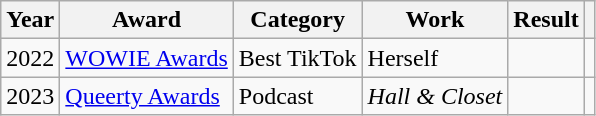<table class="wikitable">
<tr>
<th>Year</th>
<th>Award</th>
<th>Category</th>
<th>Work</th>
<th>Result</th>
<th></th>
</tr>
<tr>
<td>2022</td>
<td><a href='#'>WOWIE Awards</a></td>
<td>Best TikTok</td>
<td>Herself</td>
<td></td>
<td></td>
</tr>
<tr>
<td>2023</td>
<td><a href='#'>Queerty Awards</a></td>
<td>Podcast</td>
<td><em>Hall & Closet</em></td>
<td></td>
<td></td>
</tr>
</table>
